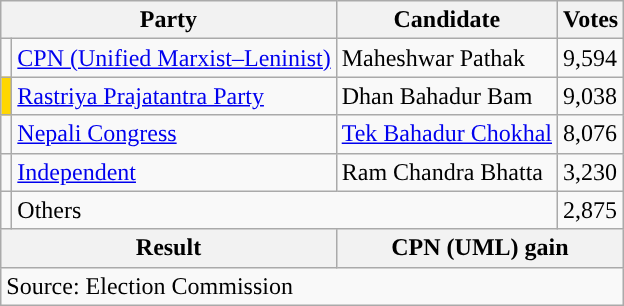<table class="wikitable">
<tr>
<th colspan="2">Party</th>
<th>Candidate</th>
<th>Votes</th>
</tr>
<tr>
<td style="background-color:"></td>
<td><a href='#'>CPN (Unified Marxist–Leninist)</a></td>
<td>Maheshwar Pathak</td>
<td>9,594</td>
</tr>
<tr>
<td style="background-color:gold"></td>
<td><a href='#'>Rastriya Prajatantra Party</a></td>
<td>Dhan Bahadur Bam</td>
<td>9,038</td>
</tr>
<tr>
<td style="background-color:"></td>
<td><a href='#'>Nepali Congress</a></td>
<td><a href='#'>Tek Bahadur Chokhal</a></td>
<td>8,076</td>
</tr>
<tr>
<td style="background-color:"></td>
<td><a href='#'>Independent</a></td>
<td>Ram Chandra Bhatta</td>
<td>3,230</td>
</tr>
<tr>
<td></td>
<td colspan="2">Others</td>
<td>2,875</td>
</tr>
<tr>
<th colspan="2">Result</th>
<th colspan="2">CPN (UML) gain</th>
</tr>
<tr>
<td colspan="4">Source: Election Commission</td>
</tr>
</table>
